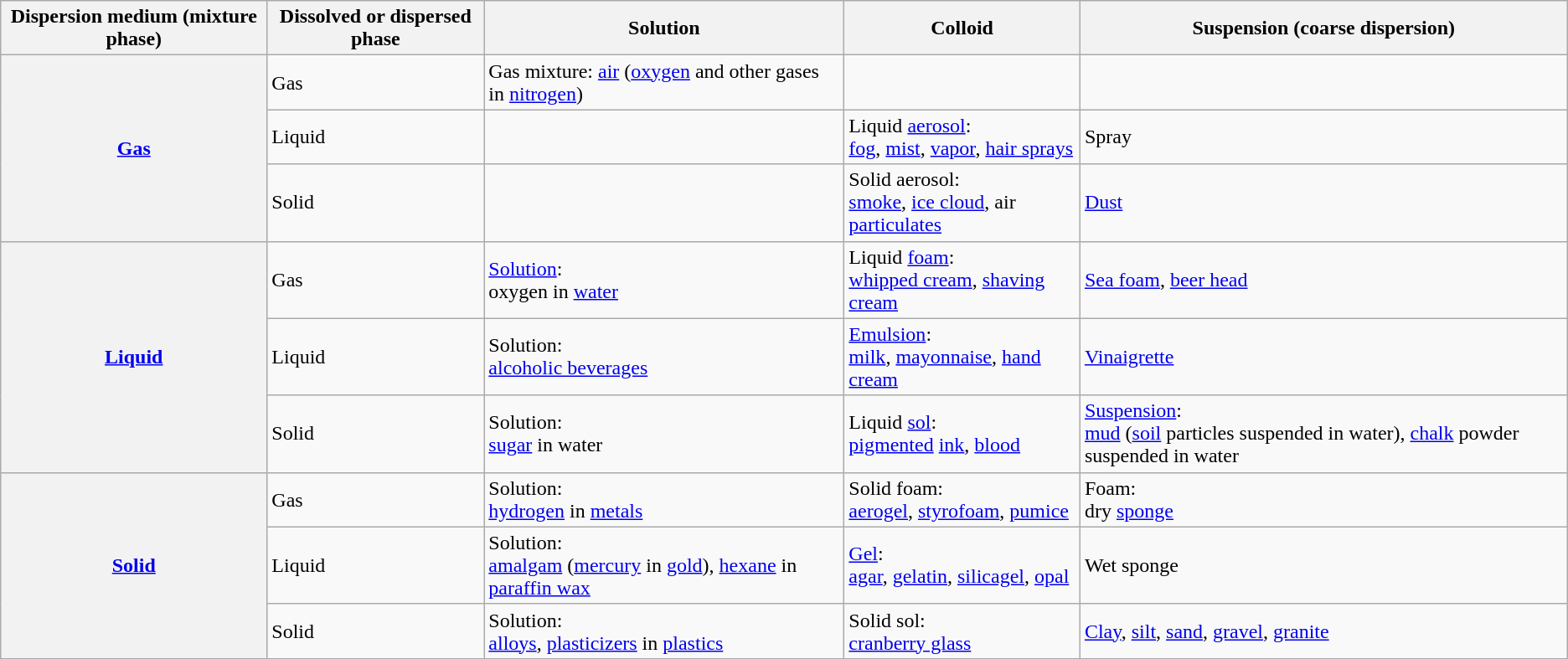<table class="wikitable">
<tr>
<th>Dispersion medium (mixture phase)</th>
<th>Dissolved or dispersed phase</th>
<th>Solution</th>
<th>Colloid</th>
<th>Suspension (coarse dispersion)</th>
</tr>
<tr>
<th rowspan="3"><a href='#'>Gas</a></th>
<td>Gas</td>
<td>Gas mixture: <a href='#'>air</a> (<a href='#'>oxygen</a> and other gases in <a href='#'>nitrogen</a>)</td>
<td></td>
<td></td>
</tr>
<tr>
<td>Liquid</td>
<td></td>
<td>Liquid <a href='#'>aerosol</a>:<br> <a href='#'>fog</a>, <a href='#'>mist</a>, <a href='#'>vapor</a>, <a href='#'>hair sprays</a></td>
<td>Spray</td>
</tr>
<tr>
<td>Solid</td>
<td></td>
<td>Solid aerosol:<br> <a href='#'>smoke</a>, <a href='#'>ice cloud</a>, air <a href='#'>particulates</a></td>
<td><a href='#'>Dust</a></td>
</tr>
<tr>
<th rowspan="3"><a href='#'>Liquid</a></th>
<td>Gas</td>
<td><a href='#'>Solution</a>:<br> oxygen in <a href='#'>water</a></td>
<td>Liquid <a href='#'>foam</a>:<br> <a href='#'>whipped cream</a>, <a href='#'>shaving cream</a></td>
<td><a href='#'>Sea foam</a>, <a href='#'>beer head</a></td>
</tr>
<tr>
<td>Liquid</td>
<td>Solution:<br> <a href='#'>alcoholic beverages</a></td>
<td><a href='#'>Emulsion</a>:<br> <a href='#'>milk</a>, <a href='#'>mayonnaise</a>, <a href='#'>hand cream</a></td>
<td><a href='#'>Vinaigrette</a></td>
</tr>
<tr>
<td>Solid</td>
<td>Solution:<br> <a href='#'>sugar</a> in water</td>
<td>Liquid <a href='#'>sol</a>:<br> <a href='#'>pigmented</a> <a href='#'>ink</a>, <a href='#'>blood</a></td>
<td><a href='#'>Suspension</a>:<br> <a href='#'>mud</a> (<a href='#'>soil</a> particles suspended in water), <a href='#'>chalk</a> powder suspended in water</td>
</tr>
<tr>
<th rowspan="3"><a href='#'>Solid</a></th>
<td>Gas</td>
<td>Solution:<br> <a href='#'>hydrogen</a> in <a href='#'>metals</a></td>
<td>Solid foam:<br> <a href='#'>aerogel</a>, <a href='#'>styrofoam</a>, <a href='#'>pumice</a></td>
<td>Foam:<br> dry <a href='#'>sponge</a></td>
</tr>
<tr>
<td>Liquid</td>
<td>Solution:<br> <a href='#'>amalgam</a> (<a href='#'>mercury</a> in <a href='#'>gold</a>), <a href='#'>hexane</a> in <a href='#'>paraffin wax</a></td>
<td><a href='#'>Gel</a>:<br> <a href='#'>agar</a>, <a href='#'>gelatin</a>, <a href='#'>silicagel</a>, <a href='#'>opal</a></td>
<td>Wet sponge</td>
</tr>
<tr>
<td>Solid</td>
<td>Solution:<br> <a href='#'>alloys</a>, <a href='#'>plasticizers</a> in <a href='#'>plastics</a></td>
<td>Solid sol:<br> <a href='#'>cranberry glass</a></td>
<td><a href='#'>Clay</a>, <a href='#'>silt</a>, <a href='#'>sand</a>, <a href='#'>gravel</a>, <a href='#'>granite</a></td>
</tr>
</table>
